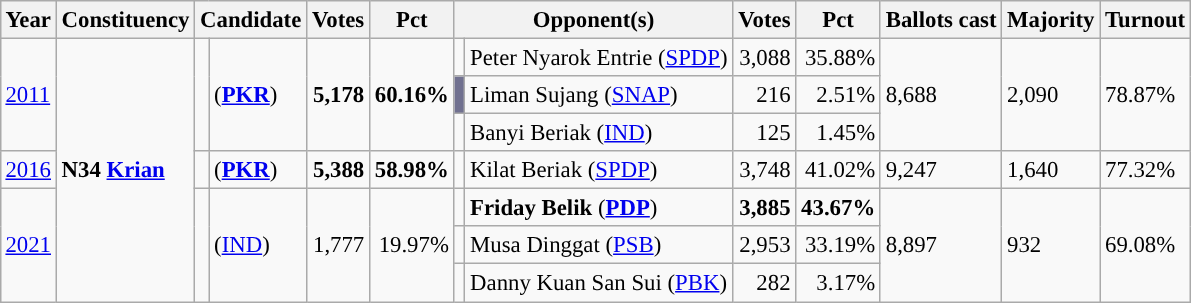<table class="wikitable" style="margin:0.5em ; font-size:95%">
<tr>
<th>Year</th>
<th>Constituency</th>
<th colspan=2>Candidate</th>
<th>Votes</th>
<th>Pct</th>
<th colspan=2>Opponent(s)</th>
<th>Votes</th>
<th>Pct</th>
<th>Ballots cast</th>
<th>Majority</th>
<th>Turnout</th>
</tr>
<tr>
<td rowspan="3"><a href='#'>2011</a></td>
<td rowspan="7"><strong>N34 <a href='#'>Krian</a></strong></td>
<td rowspan="3"  ></td>
<td rowspan="3"> (<a href='#'><strong>PKR</strong></a>)</td>
<td rowspan="3" style="text-align:right;"><strong>5,178</strong></td>
<td rowspan="3" style="text-align:right;"><strong>60.16%</strong></td>
<td></td>
<td>Peter Nyarok Entrie (<a href='#'>SPDP</a>)</td>
<td style="text-align:right;">3,088</td>
<td style="text-align:right;">35.88%</td>
<td rowspan="3">8,688</td>
<td rowspan="3">2,090</td>
<td rowspan="3">78.87%</td>
</tr>
<tr>
<td bgcolor="#717190"></td>
<td>Liman Sujang (<a href='#'>SNAP</a>)</td>
<td style="text-align:right;">216</td>
<td style="text-align:right;">2.51%</td>
</tr>
<tr>
<td></td>
<td>Banyi Beriak (<a href='#'>IND</a>)</td>
<td style="text-align:right;">125</td>
<td style="text-align:right;">1.45%</td>
</tr>
<tr>
<td><a href='#'>2016</a></td>
<td></td>
<td> (<a href='#'><strong>PKR</strong></a>)</td>
<td style="text-align:right;"><strong>5,388</strong></td>
<td style="text-align:right;"><strong>58.98%</strong></td>
<td></td>
<td>Kilat Beriak (<a href='#'>SPDP</a>)</td>
<td style="text-align:right;">3,748</td>
<td style="text-align:right;">41.02%</td>
<td>9,247</td>
<td>1,640</td>
<td>77.32%</td>
</tr>
<tr>
<td rowspan="3"><a href='#'>2021</a></td>
<td rowspan="3" ></td>
<td rowspan="3"> (<a href='#'>IND</a>)</td>
<td rowspan="3" style="text-align:right;">1,777</td>
<td rowspan="3" style="text-align:right;">19.97%</td>
<td></td>
<td><strong>Friday Belik</strong> (<a href='#'><strong>PDP</strong></a>)</td>
<td style="text-align:right;"><strong>3,885</strong></td>
<td style="text-align:right;"><strong>43.67%</strong></td>
<td rowspan="3">8,897</td>
<td rowspan="3">932</td>
<td rowspan="3">69.08%</td>
</tr>
<tr>
<td></td>
<td>Musa Dinggat (<a href='#'>PSB</a>)</td>
<td style="text-align:right;">2,953</td>
<td style="text-align:right;">33.19%</td>
</tr>
<tr>
<td style="background:"></td>
<td>Danny Kuan San Sui (<a href='#'>PBK</a>)</td>
<td style="text-align:right;">282</td>
<td style="text-align:right;">3.17%</td>
</tr>
</table>
